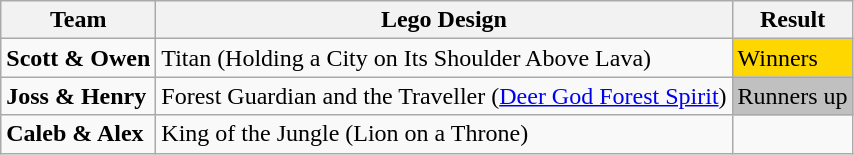<table class="wikitable">
<tr>
<th>Team</th>
<th>Lego Design</th>
<th>Result</th>
</tr>
<tr>
<td><strong>Scott & Owen</strong></td>
<td>Titan (Holding a City on Its Shoulder Above Lava)</td>
<td style="background:gold">Winners</td>
</tr>
<tr>
<td><strong>Joss & Henry</strong></td>
<td>Forest Guardian and the Traveller (<a href='#'>Deer God Forest Spirit</a>)</td>
<td style="background:silver">Runners up</td>
</tr>
<tr>
<td><strong>Caleb & Alex</strong></td>
<td>King of the Jungle (Lion on a Throne)</td>
<td></td>
</tr>
</table>
